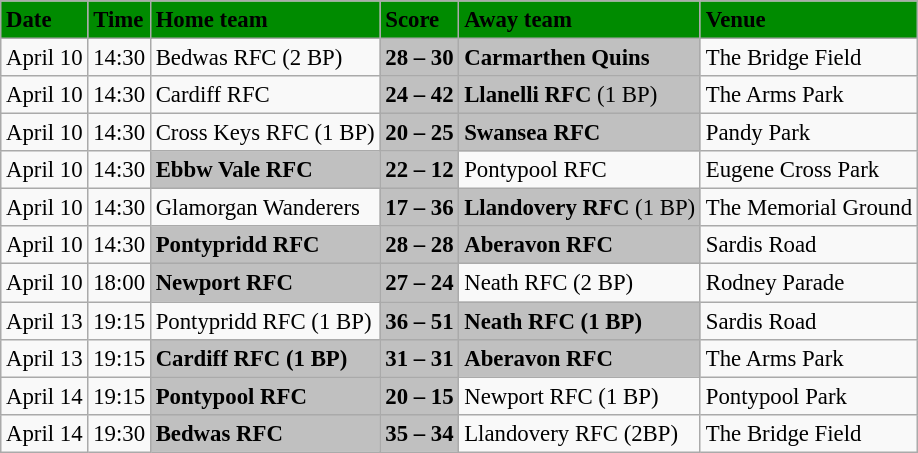<table class="wikitable" style="margin:0.5em auto; font-size:95%">
<tr bgcolor="#008B00">
<td><strong>Date</strong></td>
<td><strong>Time</strong></td>
<td><strong>Home team</strong></td>
<td><strong>Score</strong></td>
<td><strong>Away team</strong></td>
<td><strong>Venue</strong></td>
</tr>
<tr>
<td>April 10</td>
<td>14:30</td>
<td>Bedwas RFC (2 BP)</td>
<td bgcolor="silver"><strong>28 – 30</strong></td>
<td bgcolor="silver"><strong>Carmarthen Quins</strong></td>
<td>The Bridge Field</td>
</tr>
<tr>
<td>April 10</td>
<td>14:30</td>
<td>Cardiff RFC</td>
<td bgcolor="silver"><strong>24 – 42</strong></td>
<td bgcolor="silver"><strong>Llanelli RFC</strong> (1 BP)</td>
<td>The Arms Park</td>
</tr>
<tr>
<td>April 10</td>
<td>14:30</td>
<td>Cross Keys RFC (1 BP)</td>
<td bgcolor="silver"><strong>20 – 25</strong></td>
<td bgcolor="silver"><strong>Swansea RFC</strong></td>
<td>Pandy Park</td>
</tr>
<tr>
<td>April 10</td>
<td>14:30</td>
<td bgcolor="silver"><strong>Ebbw Vale RFC</strong></td>
<td bgcolor="silver"><strong>22 – 12</strong></td>
<td>Pontypool RFC</td>
<td>Eugene Cross Park</td>
</tr>
<tr>
<td>April 10</td>
<td>14:30</td>
<td>Glamorgan Wanderers</td>
<td bgcolor="silver"><strong>17 – 36</strong></td>
<td bgcolor="silver"><strong>Llandovery RFC</strong> (1 BP)</td>
<td>The Memorial Ground</td>
</tr>
<tr>
<td>April 10</td>
<td>14:30</td>
<td bgcolor="silver"><strong>Pontypridd RFC</strong></td>
<td bgcolor="silver"><strong>28 – 28</strong></td>
<td bgcolor="silver"><strong>Aberavon RFC</strong></td>
<td>Sardis Road</td>
</tr>
<tr>
<td>April 10</td>
<td>18:00</td>
<td bgcolor="silver"><strong>Newport RFC</strong></td>
<td bgcolor="silver"><strong>27 – 24</strong></td>
<td>Neath RFC (2 BP)</td>
<td>Rodney Parade</td>
</tr>
<tr>
<td>April 13</td>
<td>19:15</td>
<td>Pontypridd RFC (1 BP)</td>
<td bgcolor="silver"><strong>36 – 51</strong></td>
<td bgcolor="silver"><strong>Neath RFC (1 BP)</strong></td>
<td>Sardis Road</td>
</tr>
<tr>
<td>April 13</td>
<td>19:15</td>
<td bgcolor="silver"><strong>Cardiff RFC (1 BP)</strong></td>
<td bgcolor="silver"><strong>31 – 31</strong></td>
<td bgcolor="silver"><strong>Aberavon RFC</strong></td>
<td>The Arms Park</td>
</tr>
<tr>
<td>April 14</td>
<td>19:15</td>
<td bgcolor="silver"><strong>Pontypool RFC</strong></td>
<td bgcolor="silver"><strong>20 – 15</strong></td>
<td>Newport RFC (1 BP)</td>
<td>Pontypool Park</td>
</tr>
<tr>
<td>April 14</td>
<td>19:30</td>
<td bgcolor="silver"><strong>Bedwas RFC</strong></td>
<td bgcolor="silver"><strong>35 – 34</strong></td>
<td>Llandovery RFC (2BP)</td>
<td>The Bridge Field</td>
</tr>
</table>
